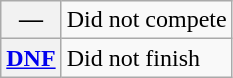<table class="wikitable">
<tr>
<th scope="row">—</th>
<td>Did not compete</td>
</tr>
<tr>
<th scope="row"><a href='#'>DNF</a></th>
<td>Did not finish</td>
</tr>
</table>
